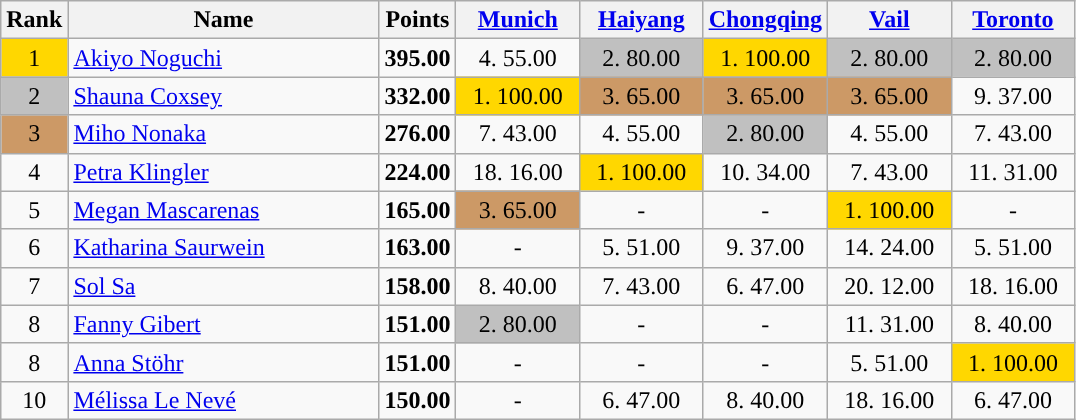<table class="wikitable sortable">
<tr>
<th>Rank</th>
<th width = "200">Name</th>
<th>Points</th>
<th width = "75" data-sort-type="number"><a href='#'>Munich</a></th>
<th width = "75" data-sort-type="number"><a href='#'>Haiyang</a></th>
<th width = "75" data-sort-type="number"><a href='#'>Chongqing</a></th>
<th width = "75" data-sort-type="number"><a href='#'>Vail</a></th>
<th width = "75" data-sort-type="number"><a href='#'>Toronto</a></th>
</tr>
<tr>
<td align="center" style="background: gold">1</td>
<td> <a href='#'>Akiyo Noguchi</a></td>
<td align="center"><strong>395.00</strong></td>
<td align="center">4. 55.00</td>
<td align="center" style="background: silver">2. 80.00</td>
<td align="center" style="background: gold">1. 100.00</td>
<td align="center" style="background: silver">2. 80.00</td>
<td align="center" style="background: silver">2. 80.00</td>
</tr>
<tr>
<td align="center" style="background: silver">2</td>
<td> <a href='#'>Shauna Coxsey</a></td>
<td align="center"><strong>332.00</strong></td>
<td align="center" style="background: gold">1. 100.00</td>
<td align="center" style="background: #cc9966">3. 65.00</td>
<td align="center" style="background: #cc9966">3. 65.00</td>
<td align="center" style="background: #cc9966">3. 65.00</td>
<td align="center">9. 37.00</td>
</tr>
<tr>
<td align="center" style="background: #cc9966">3</td>
<td> <a href='#'>Miho Nonaka</a></td>
<td align="center"><strong>276.00</strong></td>
<td align="center">7. 43.00</td>
<td align="center">4. 55.00</td>
<td align="center" style="background: silver">2. 80.00</td>
<td align="center">4. 55.00</td>
<td align="center">7. 43.00</td>
</tr>
<tr>
<td align="center">4</td>
<td> <a href='#'>Petra Klingler</a></td>
<td align="center"><strong>224.00</strong></td>
<td align="center">18. 16.00</td>
<td align="center" style="background: gold">1. 100.00</td>
<td align="center">10. 34.00</td>
<td align="center">7. 43.00</td>
<td align="center">11. 31.00</td>
</tr>
<tr>
<td align="center">5</td>
<td> <a href='#'>Megan Mascarenas</a></td>
<td align="center"><strong>165.00</strong></td>
<td align="center" style="background: #cc9966">3. 65.00</td>
<td align="center">-</td>
<td align="center">-</td>
<td align="center" style="background: gold">1. 100.00</td>
<td align="center">-</td>
</tr>
<tr>
<td align="center">6</td>
<td> <a href='#'>Katharina Saurwein</a></td>
<td align="center"><strong>163.00</strong></td>
<td align="center">-</td>
<td align="center">5. 51.00</td>
<td align="center">9. 37.00</td>
<td align="center">14. 24.00</td>
<td align="center">5. 51.00</td>
</tr>
<tr>
<td align="center">7</td>
<td> <a href='#'>Sol Sa</a></td>
<td align="center"><strong>158.00</strong></td>
<td align="center">8. 40.00</td>
<td align="center">7. 43.00</td>
<td align="center">6. 47.00</td>
<td align="center">20. 12.00</td>
<td align="center">18. 16.00</td>
</tr>
<tr>
<td align="center">8</td>
<td> <a href='#'>Fanny Gibert</a></td>
<td align="center"><strong>151.00</strong></td>
<td align="center" style="background: silver">2. 80.00</td>
<td align="center">-</td>
<td align="center">-</td>
<td align="center">11. 31.00</td>
<td align="center">8. 40.00</td>
</tr>
<tr>
<td align="center">8</td>
<td> <a href='#'>Anna Stöhr</a></td>
<td align="center"><strong>151.00</strong></td>
<td align="center">-</td>
<td align="center">-</td>
<td align="center">-</td>
<td align="center">5. 51.00</td>
<td align="center" style="background: gold">1. 100.00</td>
</tr>
<tr>
<td align="center">10</td>
<td> <a href='#'>Mélissa Le Nevé</a></td>
<td align="center"><strong>150.00</strong></td>
<td align="center">-</td>
<td align="center">6. 47.00</td>
<td align="center">8. 40.00</td>
<td align="center">18. 16.00</td>
<td align="center">6. 47.00</td>
</tr>
</table>
